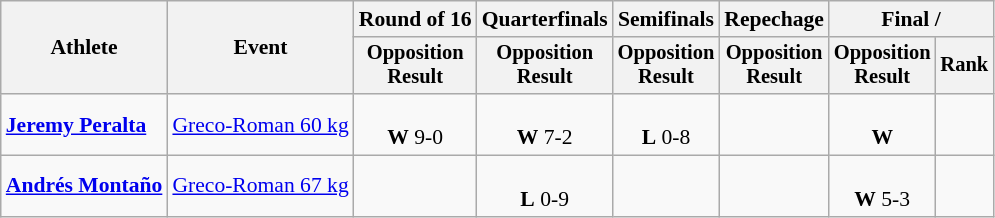<table class=wikitable style=font-size:90%;text-align:center>
<tr>
<th rowspan=2>Athlete</th>
<th rowspan=2>Event</th>
<th>Round of 16</th>
<th>Quarterfinals</th>
<th>Semifinals</th>
<th>Repechage</th>
<th colspan=2>Final / </th>
</tr>
<tr style=font-size:95%>
<th>Opposition<br>Result</th>
<th>Opposition<br>Result</th>
<th>Opposition<br>Result</th>
<th>Opposition<br>Result</th>
<th>Opposition<br>Result</th>
<th>Rank</th>
</tr>
<tr align=center>
<td align=left><strong><a href='#'>Jeremy Peralta</a></strong></td>
<td align=left><a href='#'>Greco-Roman 60 kg</a></td>
<td><br><strong>W</strong> 9-0</td>
<td><br><strong>W</strong> 7-2</td>
<td><br><strong>L</strong> 0-8</td>
<td></td>
<td><br><strong>W</strong> </td>
<td></td>
</tr>
<tr align=center>
<td align=left><strong><a href='#'>Andrés Montaño</a></strong></td>
<td align=left><a href='#'>Greco-Roman 67 kg</a></td>
<td></td>
<td><br><strong>L</strong> 0-9</td>
<td></td>
<td></td>
<td><br><strong>W</strong> 5-3</td>
<td></td>
</tr>
</table>
